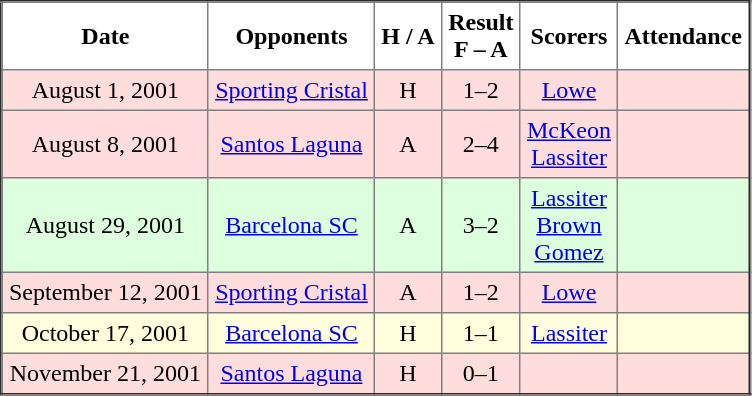<table border="2" cellpadding="4" style="border-collapse:collapse; text-align:center;">
<tr>
<th><strong>Date</strong></th>
<th><strong>Opponents</strong></th>
<th><strong>H / A</strong></th>
<th><strong>Result<br>F – A</strong></th>
<th><strong>Scorers</strong></th>
<th><strong>Attendance</strong></th>
</tr>
<tr bgcolor="#ffdddd">
<td>August 1, 2001</td>
<td><a href='#'>Sporting Cristal</a></td>
<td>H</td>
<td>1–2</td>
<td><a href='#'>Lowe</a></td>
<td></td>
</tr>
<tr bgcolor="#ffdddd">
<td>August 8, 2001</td>
<td><a href='#'>Santos Laguna</a></td>
<td>A</td>
<td>2–4</td>
<td><a href='#'>McKeon</a> <br> <a href='#'>Lassiter</a></td>
<td></td>
</tr>
<tr bgcolor="#ddffdd">
<td>August 29, 2001</td>
<td><a href='#'>Barcelona SC</a></td>
<td>A</td>
<td>3–2</td>
<td><a href='#'>Lassiter</a> <br> <a href='#'>Brown</a> <br> <a href='#'>Gomez</a></td>
<td></td>
</tr>
<tr bgcolor="#ffdddd">
<td>September 12, 2001</td>
<td><a href='#'>Sporting Cristal</a></td>
<td>A</td>
<td>1–2</td>
<td><a href='#'>Lowe</a></td>
<td></td>
</tr>
<tr bgcolor="#ffffdd">
<td>October 17, 2001</td>
<td><a href='#'>Barcelona SC</a></td>
<td>H</td>
<td>1–1</td>
<td><a href='#'>Lassiter</a></td>
<td></td>
</tr>
<tr bgcolor="#ffdddd">
<td>November 21, 2001</td>
<td><a href='#'>Santos Laguna</a></td>
<td>H</td>
<td>0–1</td>
<td></td>
<td></td>
</tr>
</table>
